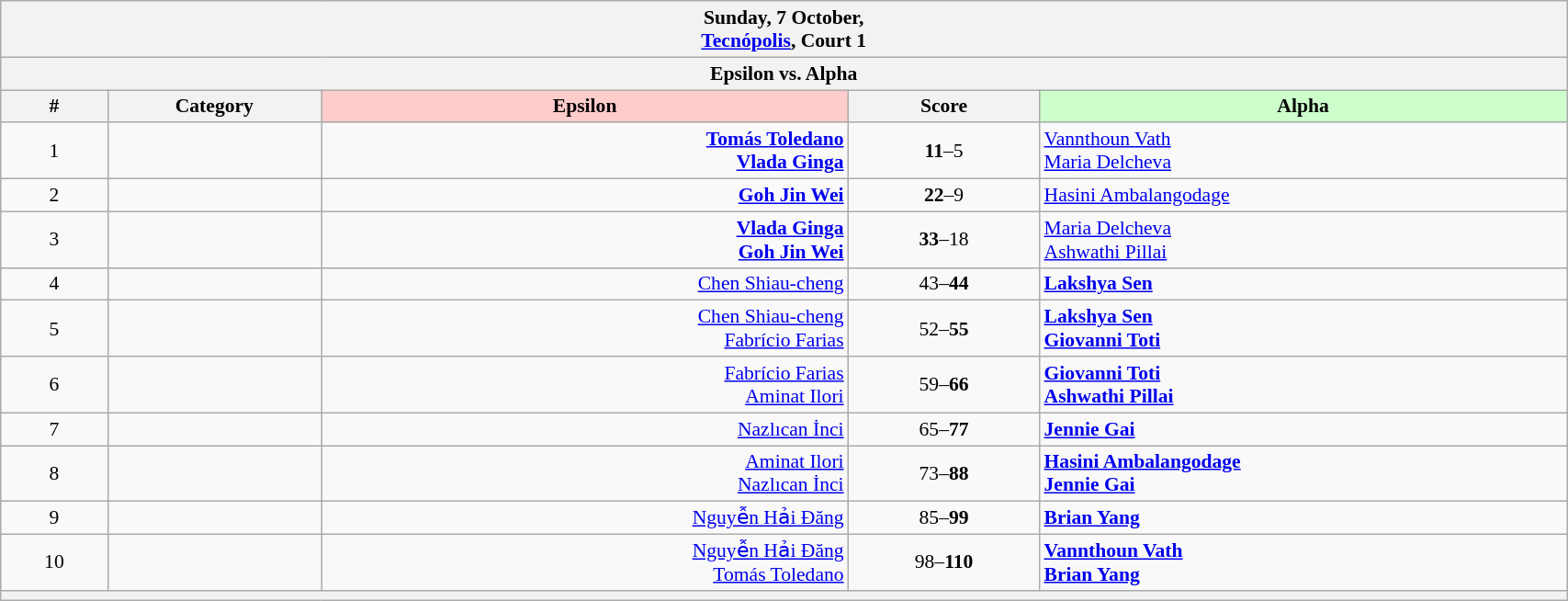<table class="collapse wikitable" style="font-size:90%; text-align:center" width="90%">
<tr>
<th colspan="5">Sunday, 7 October, <br><a href='#'>Tecnópolis</a>, Court 1</th>
</tr>
<tr>
<th colspan="5">Epsilon vs. Alpha</th>
</tr>
<tr>
<th width="25">#</th>
<th width="50">Category</th>
<th style="background-color:#FFCCCC" width="150">Epsilon</th>
<th width="50">Score<br></th>
<th style="background-color:#CCFFCC" width="150">Alpha</th>
</tr>
<tr>
<td>1</td>
<td></td>
<td align="right"><strong><a href='#'>Tomás Toledano</a> <br><a href='#'>Vlada Ginga</a> </strong></td>
<td><strong>11</strong>–5<br></td>
<td align="left"> <a href='#'>Vannthoun Vath</a><br> <a href='#'>Maria Delcheva</a></td>
</tr>
<tr>
<td>2</td>
<td></td>
<td align="right"><strong><a href='#'>Goh Jin Wei</a> </strong></td>
<td><strong>22</strong>–9<br></td>
<td align="left"> <a href='#'>Hasini Ambalangodage</a></td>
</tr>
<tr>
<td>3</td>
<td></td>
<td align="right"><strong><a href='#'>Vlada Ginga</a> <br><a href='#'>Goh Jin Wei</a> </strong></td>
<td><strong>33</strong>–18<br></td>
<td align="left"> <a href='#'>Maria Delcheva</a><br> <a href='#'>Ashwathi Pillai</a></td>
</tr>
<tr>
<td>4</td>
<td></td>
<td align="right"><a href='#'>Chen Shiau-cheng</a> </td>
<td>43–<strong>44</strong><br></td>
<td align="left"><strong> <a href='#'>Lakshya Sen</a></strong></td>
</tr>
<tr>
<td>5</td>
<td></td>
<td align="right"><a href='#'>Chen Shiau-cheng</a> <br><a href='#'>Fabrício Farias</a> </td>
<td>52–<strong>55</strong><br></td>
<td align="left"><strong> <a href='#'>Lakshya Sen</a><br> <a href='#'>Giovanni Toti</a></strong></td>
</tr>
<tr>
<td>6</td>
<td></td>
<td align="right"><a href='#'>Fabrício Farias</a> <br><a href='#'>Aminat Ilori</a> </td>
<td>59–<strong>66</strong><br></td>
<td align="left"><strong> <a href='#'>Giovanni Toti</a><br> <a href='#'>Ashwathi Pillai</a></strong></td>
</tr>
<tr>
<td>7</td>
<td></td>
<td align="right"><a href='#'>Nazlıcan İnci</a> </td>
<td>65–<strong>77</strong><br></td>
<td align="left"><strong> <a href='#'>Jennie Gai</a></strong></td>
</tr>
<tr>
<td>8</td>
<td></td>
<td align="right"><a href='#'>Aminat Ilori</a> <br><a href='#'>Nazlıcan İnci</a> </td>
<td>73–<strong>88</strong><br></td>
<td align="left"><strong> <a href='#'>Hasini Ambalangodage</a><br> <a href='#'>Jennie Gai</a></strong></td>
</tr>
<tr>
<td>9</td>
<td></td>
<td align="right"><a href='#'>Nguyễn Hải Đăng</a> </td>
<td>85–<strong>99</strong><br></td>
<td align="left"><strong> <a href='#'>Brian Yang</a></strong></td>
</tr>
<tr>
<td>10</td>
<td></td>
<td align="right"><a href='#'>Nguyễn Hải Đăng</a> <br><a href='#'>Tomás Toledano</a> </td>
<td>98–<strong>110</strong><br></td>
<td align="left"><strong> <a href='#'>Vannthoun Vath</a><br> <a href='#'>Brian Yang</a></strong></td>
</tr>
<tr>
<th colspan="5"></th>
</tr>
</table>
